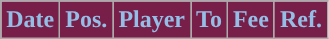<table class="wikitable plainrowheaders sortable">
<tr>
<th style="background:#771F48; color:#94BEE5; ">Date</th>
<th style="background:#771F48; color:#94BEE5; ">Pos.</th>
<th style="background:#771F48; color:#94BEE5; ">Player</th>
<th style="background:#771F48; color:#94BEE5; ">To</th>
<th style="background:#771F48; color:#94BEE5; ">Fee</th>
<th style="background:#771F48; color:#94BEE5; ">Ref.</th>
</tr>
</table>
